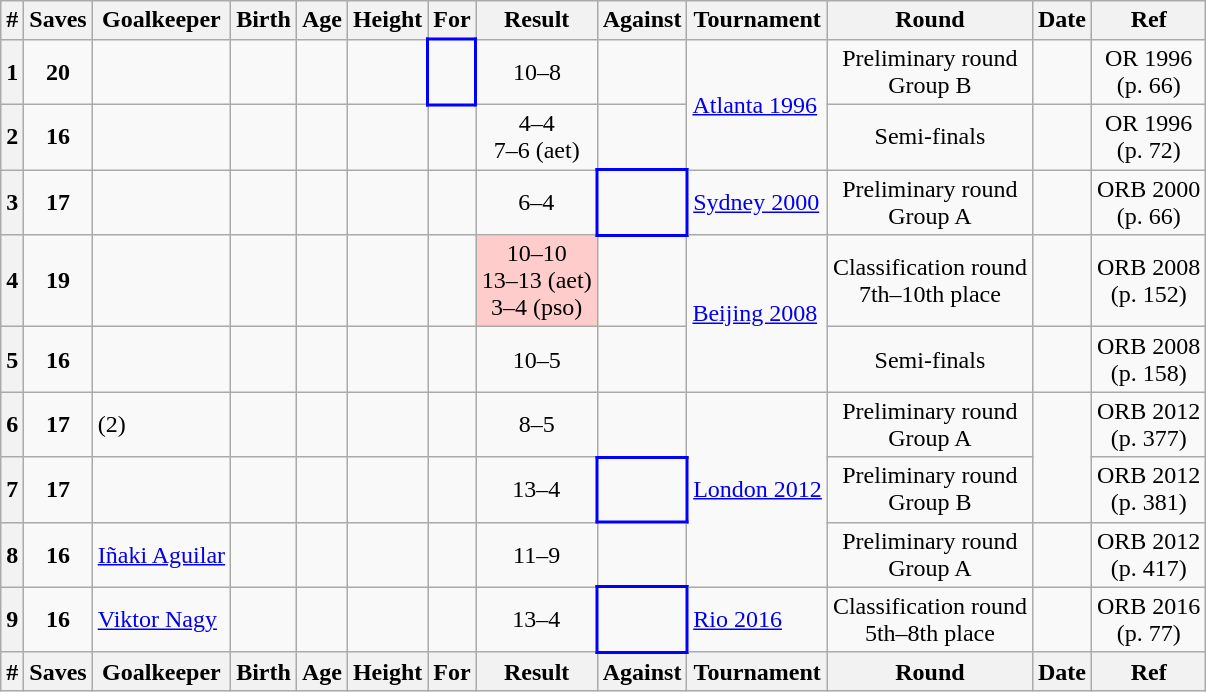<table class="wikitable sortable sticky-header" style="text-align: center; font-size: 100%; margin-left: 1em;">
<tr>
<th scope="col">#</th>
<th scope="col">Saves</th>
<th scope="col">Goalkeeper</th>
<th scope="col">Birth</th>
<th scope="col">Age</th>
<th scope="col">Height</th>
<th scope="col">For</th>
<th scope="col">Result</th>
<th scope="col">Against</th>
<th scope="col">Tournament</th>
<th scope="col">Round</th>
<th scope="col">Date</th>
<th scope="col" class="unsortable">Ref</th>
</tr>
<tr>
<th scope="row">1</th>
<td><strong>20</strong></td>
<td style="text-align: left;"></td>
<td></td>
<td></td>
<td></td>
<td style="border: 2px solid blue; text-align: left;"></td>
<td>10–8</td>
<td style="text-align: left;"></td>
<td rowspan="2" style="text-align: left;" data-sort-value="1996"><a href='#'>Atlanta 1996</a></td>
<td>Preliminary round<br>Group B</td>
<td style="text-align: right;"></td>
<td>OR 1996<br>(p. 66)</td>
</tr>
<tr>
<th scope="row">2</th>
<td><strong>16</strong></td>
<td style="text-align: left;"></td>
<td></td>
<td></td>
<td></td>
<td style="text-align: left;"></td>
<td>4–4<br>7–6 (aet)</td>
<td style="text-align: left;"></td>
<td>Semi-finals</td>
<td style="text-align: right;"></td>
<td>OR 1996<br>(p. 72)</td>
</tr>
<tr>
<th scope="row">3</th>
<td><strong>17</strong></td>
<td style="text-align: left;"></td>
<td></td>
<td></td>
<td></td>
<td style="text-align: left;"></td>
<td>6–4</td>
<td style="border: 2px solid blue; text-align: left;"></td>
<td style="text-align: left;" data-sort-value="2000"><a href='#'>Sydney 2000</a></td>
<td>Preliminary round<br>Group A</td>
<td style="text-align: right;"></td>
<td>ORB 2000<br>(p. 66)</td>
</tr>
<tr>
<th scope="row">4</th>
<td><strong>19</strong></td>
<td style="text-align: left;"></td>
<td></td>
<td></td>
<td></td>
<td style="text-align: left;"></td>
<td style="background-color: #ffcccc;">10–10<br>13–13 (aet)<br>3–4 (pso)</td>
<td style="text-align: left;"></td>
<td rowspan="2" style="text-align: left;" data-sort-value="2008"><a href='#'>Beijing 2008</a></td>
<td>Classification round<br>7th–10th place</td>
<td style="text-align: right;"></td>
<td>ORB 2008<br>(p. 152)</td>
</tr>
<tr>
<th scope="row">5</th>
<td><strong>16</strong></td>
<td style="text-align: left;"></td>
<td></td>
<td></td>
<td></td>
<td style="text-align: left;"></td>
<td>10–5</td>
<td style="text-align: left;"></td>
<td>Semi-finals</td>
<td style="text-align: right;"></td>
<td>ORB 2008<br>(p. 158)</td>
</tr>
<tr>
<th scope="row">6</th>
<td><strong>17</strong></td>
<td style="text-align: left;"> (2)</td>
<td></td>
<td></td>
<td></td>
<td style="text-align: left;"></td>
<td>8–5</td>
<td style="text-align: left;"></td>
<td rowspan="3" style="text-align: left;" data-sort-value="2012"><a href='#'>London 2012</a></td>
<td>Preliminary round<br>Group A</td>
<td rowspan="2" style="text-align: right;"></td>
<td>ORB 2012<br>(p. 377)</td>
</tr>
<tr>
<th scope="row">7</th>
<td><strong>17</strong></td>
<td style="text-align: left;"></td>
<td></td>
<td></td>
<td></td>
<td style="text-align: left;"></td>
<td>13–4</td>
<td style="border: 2px solid blue; text-align: left;"></td>
<td>Preliminary round<br>Group B</td>
<td>ORB 2012<br>(p. 381)</td>
</tr>
<tr>
<th scope="row">8</th>
<td><strong>16</strong></td>
<td style="text-align: left;" data-sort-value="Aguilar, Iñaki"><a href='#'>Iñaki Aguilar</a></td>
<td></td>
<td></td>
<td></td>
<td style="text-align: left;"></td>
<td>11–9</td>
<td style="text-align: left;"></td>
<td>Preliminary round<br>Group A</td>
<td style="text-align: right;"></td>
<td>ORB 2012<br>(p. 417)</td>
</tr>
<tr>
<th scope="row">9</th>
<td><strong>16</strong></td>
<td style="text-align: left;" data-sort-value="Nagy, Viktor"><a href='#'>Viktor Nagy</a></td>
<td></td>
<td></td>
<td></td>
<td style="text-align: left;"></td>
<td>13–4</td>
<td style="border: 2px solid blue; text-align: left;"></td>
<td style="text-align: left;" data-sort-value="20"><a href='#'>Rio 2016</a></td>
<td>Classification round<br>5th–8th place</td>
<td style="text-align: right;"></td>
<td>ORB 2016<br>(p. 77)</td>
</tr>
<tr>
<th>#</th>
<th>Saves</th>
<th>Goalkeeper</th>
<th>Birth</th>
<th>Age</th>
<th>Height</th>
<th>For</th>
<th>Result</th>
<th>Against</th>
<th>Tournament</th>
<th>Round</th>
<th>Date</th>
<th>Ref</th>
</tr>
</table>
